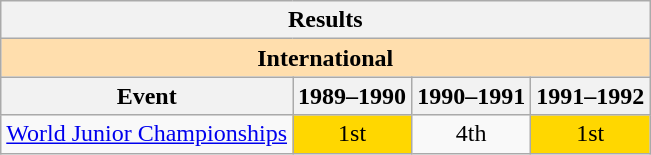<table class="wikitable" style="text-align:center">
<tr>
<th colspan=4 align=center>Results</th>
</tr>
<tr>
<th style="background-color: #ffdead; " colspan=4 align=center>International</th>
</tr>
<tr>
<th>Event</th>
<th>1989–1990</th>
<th>1990–1991</th>
<th>1991–1992</th>
</tr>
<tr>
<td align=left><a href='#'>World Junior Championships</a></td>
<td bgcolor=gold>1st</td>
<td>4th</td>
<td bgcolor=gold>1st</td>
</tr>
</table>
